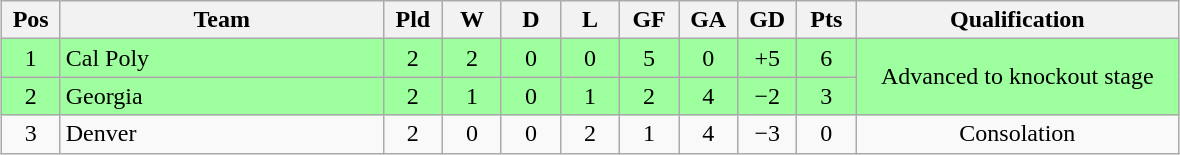<table class="wikitable" style="text-align:center; margin: 1em auto">
<tr>
<th style="width:2em">Pos</th>
<th style="width:13em">Team</th>
<th style="width:2em">Pld</th>
<th style="width:2em">W</th>
<th style="width:2em">D</th>
<th style="width:2em">L</th>
<th style="width:2em">GF</th>
<th style="width:2em">GA</th>
<th style="width:2em">GD</th>
<th style="width:2em">Pts</th>
<th style="width:13em">Qualification</th>
</tr>
<tr bgcolor="#9eff9e">
<td>1</td>
<td style="text-align:left">Cal Poly</td>
<td>2</td>
<td>2</td>
<td>0</td>
<td>0</td>
<td>5</td>
<td>0</td>
<td>+5</td>
<td>6</td>
<td rowspan="2">Advanced to knockout stage</td>
</tr>
<tr bgcolor="#9eff9e">
<td>2</td>
<td style="text-align:left">Georgia</td>
<td>2</td>
<td>1</td>
<td>0</td>
<td>1</td>
<td>2</td>
<td>4</td>
<td>−2</td>
<td>3</td>
</tr>
<tr>
<td>3</td>
<td style="text-align:left">Denver</td>
<td>2</td>
<td>0</td>
<td>0</td>
<td>2</td>
<td>1</td>
<td>4</td>
<td>−3</td>
<td>0</td>
<td>Consolation</td>
</tr>
</table>
